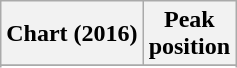<table class="wikitable sortable plainrowheaders" style="text-align:center">
<tr>
<th scope="col">Chart (2016)</th>
<th scope="col">Peak<br> position</th>
</tr>
<tr>
</tr>
<tr>
</tr>
<tr>
</tr>
</table>
